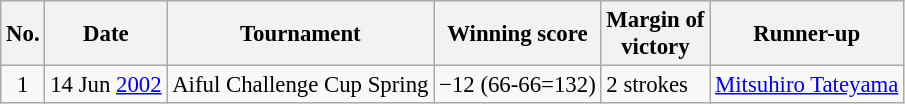<table class="wikitable" style="font-size:95%;">
<tr>
<th>No.</th>
<th>Date</th>
<th>Tournament</th>
<th>Winning score</th>
<th>Margin of<br>victory</th>
<th>Runner-up</th>
</tr>
<tr>
<td align=center>1</td>
<td align=right>14 Jun <a href='#'>2002</a></td>
<td>Aiful Challenge Cup Spring</td>
<td>−12 (66-66=132)</td>
<td>2 strokes</td>
<td> <a href='#'>Mitsuhiro Tateyama</a></td>
</tr>
</table>
